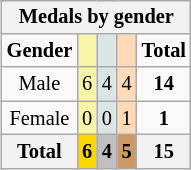<table class="wikitable" style="font-size:85%; float:right">
<tr style="background:#efefef;">
<th colspan=5>Medals by gender</th>
</tr>
<tr align=center>
<td><strong>Gender</strong></td>
<td bgcolor=#F7F6A8></td>
<td bgcolor=#DCE5E5></td>
<td bgcolor=#FFDAB9></td>
<td><strong>Total</strong></td>
</tr>
<tr align=center>
<td>Male</td>
<td style="background:#F7F6A8;">6</td>
<td style="background:#DCE5E5;">4</td>
<td style="background:#FFDAB9;">4</td>
<td><strong>14</strong></td>
</tr>
<tr align=center>
<td>Female</td>
<td style="background:#F7F6A8;">0</td>
<td style="background:#DCE5E5;">0</td>
<td style="background:#FFDAB9;">1</td>
<td><strong>1</strong></td>
</tr>
<tr align=center>
<th>Total</th>
<th style="background:gold">6</th>
<th style="background:silver">4</th>
<th style="background:#c96">5</th>
<th>15</th>
</tr>
</table>
